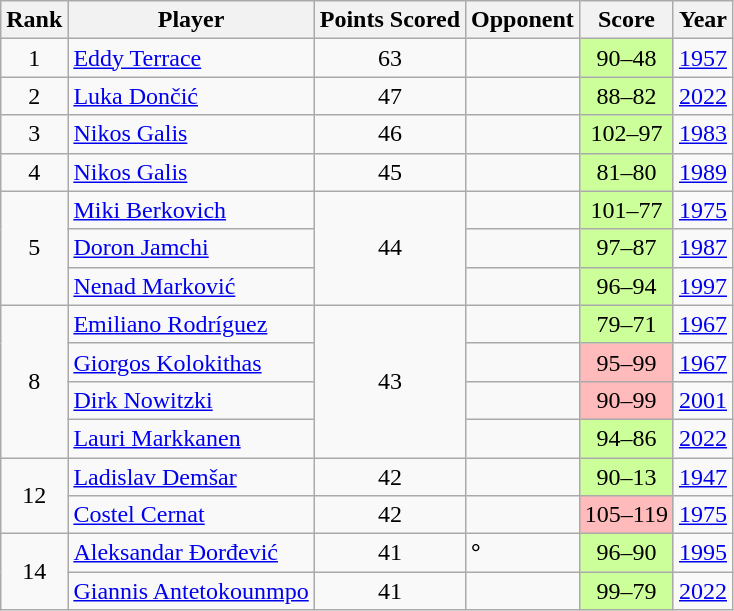<table class="sortable wikitable" style="text-align:center">
<tr>
<th>Rank</th>
<th scope="col">Player</th>
<th scope="col">Points Scored</th>
<th scope="col">Opponent</th>
<th scope="col">Score</th>
<th scope="col">Year</th>
</tr>
<tr>
<td>1</td>
<td style="text-align:left"> <a href='#'>Eddy Terrace</a></td>
<td>63</td>
<td style="text-align:left"></td>
<td style="background:#CCFF99">90–48</td>
<td><a href='#'>1957</a></td>
</tr>
<tr>
<td>2</td>
<td style="text-align:left"> <a href='#'>Luka Dončić</a></td>
<td>47</td>
<td style="text-align:left"></td>
<td style="background:#CCFF99">88–82</td>
<td><a href='#'>2022</a></td>
</tr>
<tr>
<td>3</td>
<td style="text-align:left"> <a href='#'>Nikos Galis</a></td>
<td>46</td>
<td style="text-align:left"></td>
<td style="background:#CCFF99">102–97</td>
<td><a href='#'>1983</a></td>
</tr>
<tr>
<td>4</td>
<td style="text-align:left"> <a href='#'>Nikos Galis</a></td>
<td>45</td>
<td style="text-align:left"></td>
<td style="background:#CCFF99">81–80</td>
<td><a href='#'>1989</a></td>
</tr>
<tr>
<td rowspan="3">5</td>
<td style="text-align:left"> <a href='#'>Miki Berkovich</a></td>
<td rowspan="3">44</td>
<td style="text-align:left"></td>
<td style="background:#CCFF99">101–77</td>
<td><a href='#'>1975</a></td>
</tr>
<tr>
<td style="text-align:left"> <a href='#'>Doron Jamchi</a></td>
<td style="text-align:left"></td>
<td style="background:#CCFF99">97–87</td>
<td><a href='#'>1987</a></td>
</tr>
<tr>
<td style="text-align:left"> <a href='#'>Nenad Marković</a></td>
<td style="text-align:left"></td>
<td style="background:#CCFF99">96–94</td>
<td><a href='#'>1997</a></td>
</tr>
<tr>
<td rowspan="4">8</td>
<td style="text-align:left"> <a href='#'>Emiliano Rodríguez</a></td>
<td rowspan="4">43</td>
<td style="text-align:left"></td>
<td style="background:#CCFF99">79–71</td>
<td><a href='#'>1967</a></td>
</tr>
<tr>
<td style="text-align:left"> <a href='#'>Giorgos Kolokithas</a></td>
<td style="text-align:left"></td>
<td style="background:#FFBBBB">95–99</td>
<td><a href='#'>1967</a></td>
</tr>
<tr>
<td style="text-align:left"> <a href='#'>Dirk Nowitzki</a></td>
<td style="text-align:left"></td>
<td style="background:#FFBBBB">90–99</td>
<td><a href='#'>2001</a></td>
</tr>
<tr>
<td style="text-align:left"> <a href='#'>Lauri Markkanen</a></td>
<td style="text-align:left"></td>
<td style="background:#CCFF99">94–86</td>
<td><a href='#'>2022</a></td>
</tr>
<tr>
<td rowspan="2">12</td>
<td style="text-align:left"> <a href='#'>Ladislav Demšar</a></td>
<td>42</td>
<td style="text-align:left"></td>
<td style="background:#CCFF99">90–13</td>
<td><a href='#'>1947</a></td>
</tr>
<tr>
<td style="text-align:left"> <a href='#'>Costel Cernat</a></td>
<td>42</td>
<td style="text-align:left"></td>
<td style="background:#FFBBBB">105–119</td>
<td><a href='#'>1975</a></td>
</tr>
<tr>
<td rowspan="2">14</td>
<td style="text-align:left"> <a href='#'>Aleksandar Đorđević</a></td>
<td>41</td>
<td style="text-align:left"> <strong>°</strong></td>
<td style="background:#CCFF99">96–90</td>
<td><a href='#'>1995</a></td>
</tr>
<tr>
<td style="text-align:left"> <a href='#'>Giannis Antetokounmpo</a></td>
<td>41</td>
<td style="text-align:left"></td>
<td style="background:#CCFF99">99–79</td>
<td><a href='#'>2022</a></td>
</tr>
</table>
